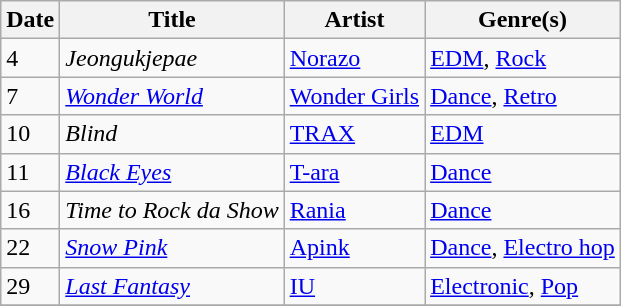<table class="wikitable" style="text-align: left;">
<tr>
<th>Date</th>
<th>Title</th>
<th>Artist</th>
<th>Genre(s)</th>
</tr>
<tr>
<td>4</td>
<td><em>Jeongukjepae</em></td>
<td><a href='#'>Norazo</a></td>
<td><a href='#'>EDM</a>, <a href='#'>Rock</a></td>
</tr>
<tr>
<td rowspan="1">7</td>
<td><em><a href='#'>Wonder World</a></em></td>
<td><a href='#'>Wonder Girls</a></td>
<td><a href='#'>Dance</a>, <a href='#'>Retro</a></td>
</tr>
<tr>
<td rowspan="1">10</td>
<td><em>Blind</em></td>
<td><a href='#'>TRAX</a></td>
<td><a href='#'>EDM</a></td>
</tr>
<tr>
<td rowspan="1">11</td>
<td><em><a href='#'>Black Eyes</a></em></td>
<td><a href='#'>T-ara</a></td>
<td><a href='#'>Dance</a></td>
</tr>
<tr>
<td rowspan="1">16</td>
<td><em>Time to Rock da Show</em></td>
<td><a href='#'>Rania</a></td>
<td><a href='#'>Dance</a></td>
</tr>
<tr>
<td rowspan="1">22</td>
<td><em><a href='#'>Snow Pink</a></em></td>
<td><a href='#'>Apink</a></td>
<td><a href='#'>Dance</a>, <a href='#'>Electro hop</a></td>
</tr>
<tr>
<td rowspan="1">29</td>
<td><em><a href='#'>Last Fantasy</a></em></td>
<td><a href='#'>IU</a></td>
<td><a href='#'>Electronic</a>, <a href='#'>Pop</a></td>
</tr>
<tr>
</tr>
</table>
